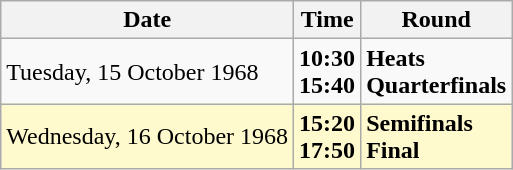<table class="wikitable">
<tr>
<th>Date</th>
<th>Time</th>
<th>Round</th>
</tr>
<tr>
<td>Tuesday, 15 October 1968</td>
<td><strong>10:30</strong><br><strong>15:40</strong></td>
<td><strong>Heats</strong><br><strong>Quarterfinals</strong></td>
</tr>
<tr style=background:lemonchiffon>
<td>Wednesday, 16 October 1968</td>
<td><strong>15:20</strong><br><strong>17:50</strong></td>
<td><strong>Semifinals</strong><br><strong>Final</strong></td>
</tr>
</table>
